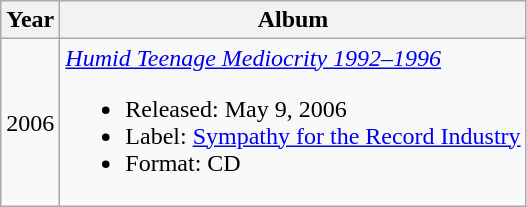<table class="wikitable">
<tr>
<th>Year</th>
<th>Album</th>
</tr>
<tr>
<td>2006</td>
<td><em><a href='#'>Humid Teenage Mediocrity 1992–1996</a></em><br><ul><li>Released: May 9, 2006</li><li>Label: <a href='#'>Sympathy for the Record Industry</a></li><li>Format: CD</li></ul></td>
</tr>
</table>
